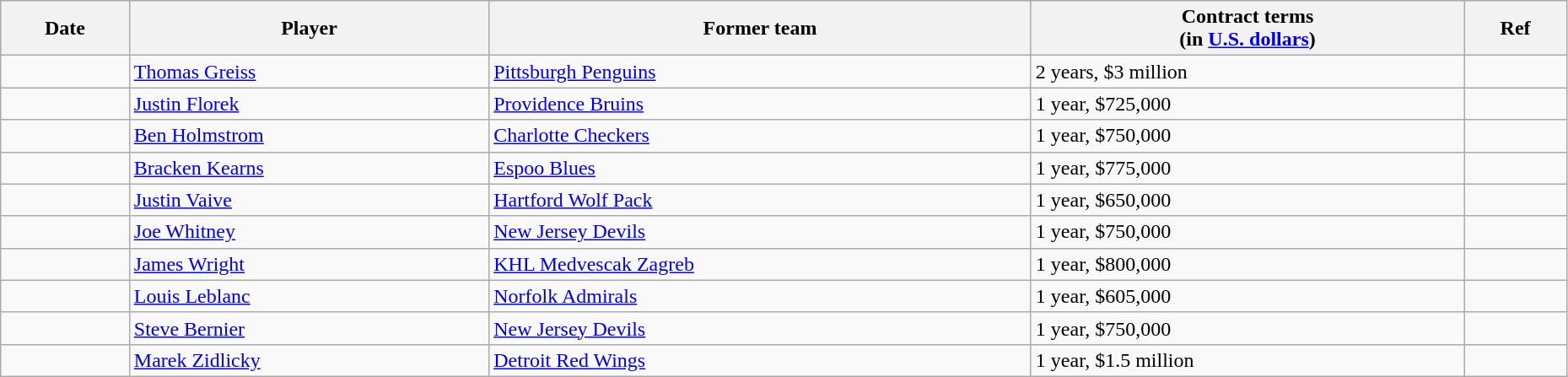<table class="wikitable" width=98%>
<tr bgcolor="#dddddd">
<th>Date</th>
<th>Player</th>
<th>Former team</th>
<th>Contract terms<br>(in <a href='#'>U.S. dollars</a>)</th>
<th>Ref</th>
</tr>
<tr>
<td></td>
<td><a href='#'>Thomas Greiss</a></td>
<td><a href='#'>Pittsburgh Penguins</a></td>
<td>2 years, $3 million</td>
<td></td>
</tr>
<tr>
<td></td>
<td><a href='#'>Justin Florek</a></td>
<td><a href='#'>Providence Bruins</a></td>
<td>1 year, $725,000</td>
<td></td>
</tr>
<tr>
<td></td>
<td><a href='#'>Ben Holmstrom</a></td>
<td><a href='#'>Charlotte Checkers</a></td>
<td>1 year, $750,000</td>
<td></td>
</tr>
<tr>
<td></td>
<td><a href='#'>Bracken Kearns</a></td>
<td><a href='#'>Espoo Blues</a></td>
<td>1 year, $775,000</td>
<td></td>
</tr>
<tr>
<td></td>
<td><a href='#'>Justin Vaive</a></td>
<td><a href='#'>Hartford Wolf Pack</a></td>
<td>1 year, $650,000</td>
<td></td>
</tr>
<tr>
<td></td>
<td><a href='#'>Joe Whitney</a></td>
<td><a href='#'>New Jersey Devils</a></td>
<td>1 year, $750,000</td>
<td></td>
</tr>
<tr>
<td></td>
<td><a href='#'>James Wright</a></td>
<td><a href='#'>KHL Medvescak Zagreb</a></td>
<td>1 year, $800,000</td>
<td></td>
</tr>
<tr>
<td></td>
<td><a href='#'>Louis Leblanc</a></td>
<td><a href='#'>Norfolk Admirals</a></td>
<td>1 year, $605,000</td>
<td></td>
</tr>
<tr>
<td></td>
<td><a href='#'>Steve Bernier</a></td>
<td><a href='#'>New Jersey Devils</a></td>
<td>1 year, $750,000</td>
<td></td>
</tr>
<tr>
<td></td>
<td><a href='#'>Marek Zidlicky</a></td>
<td><a href='#'>Detroit Red Wings</a></td>
<td>1 year, $1.5 million</td>
<td></td>
</tr>
</table>
